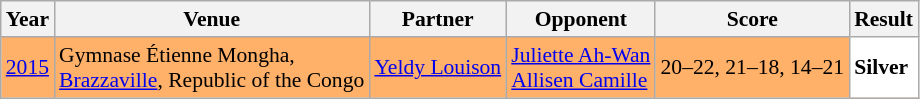<table class="sortable wikitable" style="font-size: 90%;">
<tr>
<th>Year</th>
<th>Venue</th>
<th>Partner</th>
<th>Opponent</th>
<th>Score</th>
<th>Result</th>
</tr>
<tr style="background:#FFB069">
<td align="center"><a href='#'>2015</a></td>
<td align="left">Gymnase Étienne Mongha,<br><a href='#'>Brazzaville</a>, Republic of the Congo</td>
<td align="left"> <a href='#'>Yeldy Louison</a></td>
<td align="left"> <a href='#'>Juliette Ah-Wan</a><br> <a href='#'>Allisen Camille</a></td>
<td align="left">20–22, 21–18, 14–21</td>
<td style="text-align:left; background:white"> <strong>Silver</strong></td>
</tr>
</table>
